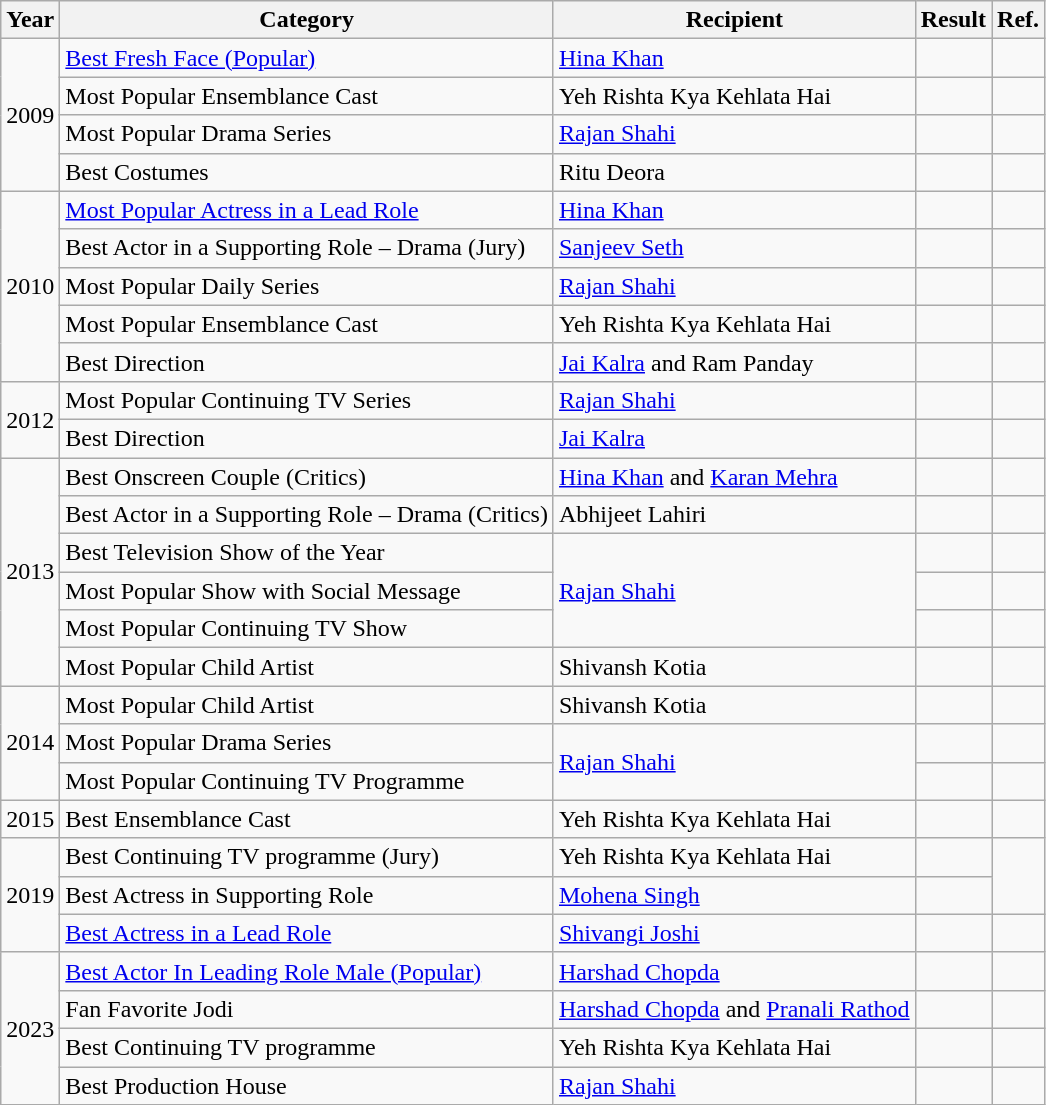<table class="wikitable sortable">
<tr>
<th>Year</th>
<th>Category</th>
<th>Recipient</th>
<th>Result</th>
<th>Ref.</th>
</tr>
<tr>
<td rowspan="4">2009</td>
<td><a href='#'>Best Fresh Face (Popular)</a></td>
<td><a href='#'>Hina Khan</a></td>
<td></td>
<td></td>
</tr>
<tr>
<td>Most Popular Ensemblance Cast</td>
<td>Yeh Rishta Kya Kehlata Hai</td>
<td></td>
<td></td>
</tr>
<tr>
<td>Most Popular Drama Series</td>
<td><a href='#'>Rajan Shahi</a></td>
<td></td>
<td></td>
</tr>
<tr>
<td>Best Costumes</td>
<td>Ritu Deora</td>
<td></td>
<td></td>
</tr>
<tr>
<td rowspan="5">2010</td>
<td><a href='#'>Most Popular Actress in a Lead Role</a></td>
<td><a href='#'>Hina Khan</a></td>
<td></td>
<td></td>
</tr>
<tr>
<td>Best Actor in a Supporting Role – Drama (Jury)</td>
<td><a href='#'>Sanjeev Seth</a></td>
<td></td>
<td></td>
</tr>
<tr>
<td>Most Popular Daily Series</td>
<td><a href='#'>Rajan Shahi</a></td>
<td></td>
<td></td>
</tr>
<tr>
<td>Most Popular Ensemblance Cast</td>
<td>Yeh Rishta Kya Kehlata Hai</td>
<td></td>
<td></td>
</tr>
<tr>
<td>Best Direction</td>
<td><a href='#'>Jai Kalra</a> and Ram Panday</td>
<td></td>
<td></td>
</tr>
<tr>
<td rowspan="2">2012</td>
<td>Most Popular Continuing TV Series</td>
<td><a href='#'>Rajan Shahi</a></td>
<td></td>
<td></td>
</tr>
<tr>
<td>Best Direction</td>
<td><a href='#'>Jai Kalra</a></td>
<td></td>
<td></td>
</tr>
<tr>
<td rowspan="6">2013</td>
<td>Best Onscreen Couple (Critics)</td>
<td><a href='#'>Hina Khan</a> and <a href='#'>Karan Mehra</a></td>
<td></td>
<td></td>
</tr>
<tr>
<td>Best Actor in a Supporting Role – Drama (Critics)</td>
<td>Abhijeet Lahiri</td>
<td></td>
<td></td>
</tr>
<tr>
<td>Best Television Show of the Year</td>
<td rowspan="3"><a href='#'>Rajan Shahi</a></td>
<td></td>
<td></td>
</tr>
<tr>
<td>Most Popular Show with Social Message</td>
<td></td>
<td></td>
</tr>
<tr>
<td>Most Popular Continuing TV Show</td>
<td></td>
<td></td>
</tr>
<tr>
<td>Most Popular Child Artist</td>
<td>Shivansh Kotia</td>
<td></td>
<td></td>
</tr>
<tr>
<td rowspan="3">2014</td>
<td>Most Popular Child Artist</td>
<td>Shivansh Kotia</td>
<td></td>
<td></td>
</tr>
<tr>
<td>Most Popular Drama Series</td>
<td rowspan="2"><a href='#'>Rajan Shahi</a></td>
<td></td>
<td></td>
</tr>
<tr>
<td>Most Popular Continuing TV Programme</td>
<td></td>
<td></td>
</tr>
<tr>
<td>2015</td>
<td>Best Ensemblance Cast</td>
<td>Yeh Rishta Kya Kehlata Hai</td>
<td></td>
<td></td>
</tr>
<tr>
<td rowspan=3>2019</td>
<td>Best Continuing TV programme (Jury)</td>
<td>Yeh Rishta Kya Kehlata Hai</td>
<td></td>
<td rowspan=2></td>
</tr>
<tr>
<td>Best Actress in Supporting Role</td>
<td><a href='#'>Mohena Singh</a></td>
<td></td>
</tr>
<tr>
<td><a href='#'>Best Actress in a Lead Role</a></td>
<td><a href='#'>Shivangi Joshi</a></td>
<td></td>
<td></td>
</tr>
<tr>
<td rowspan=4>2023</td>
<td><a href='#'>Best Actor In Leading Role Male (Popular)</a></td>
<td><a href='#'>Harshad Chopda</a></td>
<td></td>
<td></td>
</tr>
<tr>
<td>Fan Favorite Jodi</td>
<td><a href='#'>Harshad Chopda</a> and <a href='#'>Pranali Rathod</a></td>
<td></td>
<td></td>
</tr>
<tr>
<td>Best Continuing TV programme</td>
<td>Yeh Rishta Kya Kehlata Hai</td>
<td></td>
<td></td>
</tr>
<tr>
<td>Best Production House</td>
<td><a href='#'>Rajan Shahi</a></td>
<td></td>
<td></td>
</tr>
</table>
